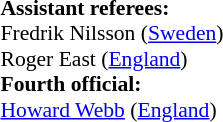<table width=50% style="font-size:90%">
<tr>
<td><br><strong>Assistant referees:</strong>
<br>Fredrik Nilsson (<a href='#'>Sweden</a>)
<br>Roger East (<a href='#'>England</a>)
<br><strong>Fourth official:</strong>
<br><a href='#'>Howard Webb</a> (<a href='#'>England</a>)</td>
</tr>
</table>
